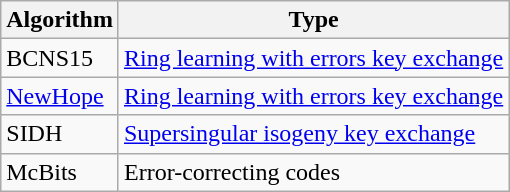<table class="wikitable">
<tr>
<th>Algorithm</th>
<th>Type</th>
</tr>
<tr>
<td>BCNS15</td>
<td><a href='#'>Ring learning with errors key exchange</a></td>
</tr>
<tr>
<td><a href='#'>NewHope</a></td>
<td><a href='#'>Ring learning with errors key exchange</a></td>
</tr>
<tr>
<td>SIDH</td>
<td><a href='#'>Supersingular isogeny key exchange</a></td>
</tr>
<tr>
<td>McBits</td>
<td>Error-correcting codes</td>
</tr>
</table>
